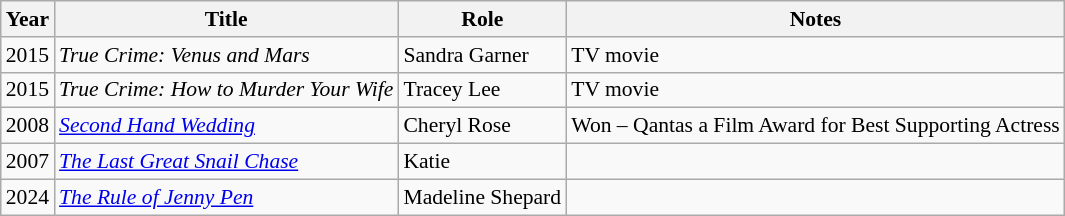<table class="wikitable" style="font-size: 90%;">
<tr>
<th>Year</th>
<th>Title</th>
<th>Role</th>
<th>Notes</th>
</tr>
<tr>
<td>2015</td>
<td><em>True Crime: Venus and Mars</em></td>
<td>Sandra Garner</td>
<td>TV movie</td>
</tr>
<tr>
<td>2015</td>
<td><em>True Crime: How to Murder Your Wife</em></td>
<td>Tracey Lee</td>
<td>TV movie</td>
</tr>
<tr>
<td>2008</td>
<td><em><a href='#'>Second Hand Wedding</a></em></td>
<td>Cheryl Rose</td>
<td>Won – Qantas a Film Award for Best Supporting Actress</td>
</tr>
<tr>
<td>2007</td>
<td><em><a href='#'>The Last Great Snail Chase</a></em></td>
<td>Katie</td>
</tr>
<tr>
<td>2024</td>
<td><em><a href='#'>The Rule of Jenny Pen</a></em></td>
<td>Madeline Shepard</td>
<td></td>
</tr>
</table>
